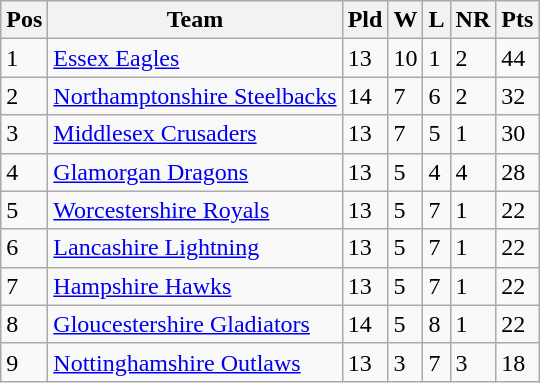<table class="wikitable">
<tr>
<th>Pos</th>
<th>Team</th>
<th>Pld</th>
<th>W</th>
<th>L</th>
<th>NR</th>
<th>Pts</th>
</tr>
<tr>
<td>1</td>
<td><a href='#'>Essex Eagles</a></td>
<td>13</td>
<td>10</td>
<td>1</td>
<td>2</td>
<td>44</td>
</tr>
<tr>
<td>2</td>
<td><a href='#'>Northamptonshire Steelbacks</a></td>
<td>14</td>
<td>7</td>
<td>6</td>
<td>2</td>
<td>32</td>
</tr>
<tr>
<td>3</td>
<td><a href='#'>Middlesex Crusaders</a></td>
<td>13</td>
<td>7</td>
<td>5</td>
<td>1</td>
<td>30</td>
</tr>
<tr>
<td>4</td>
<td><a href='#'>Glamorgan Dragons</a></td>
<td>13</td>
<td>5</td>
<td>4</td>
<td>4</td>
<td>28</td>
</tr>
<tr>
<td>5</td>
<td><a href='#'>Worcestershire Royals</a></td>
<td>13</td>
<td>5</td>
<td>7</td>
<td>1</td>
<td>22</td>
</tr>
<tr>
<td>6</td>
<td><a href='#'>Lancashire Lightning</a></td>
<td>13</td>
<td>5</td>
<td>7</td>
<td>1</td>
<td>22</td>
</tr>
<tr>
<td>7</td>
<td><a href='#'>Hampshire Hawks</a></td>
<td>13</td>
<td>5</td>
<td>7</td>
<td>1</td>
<td>22</td>
</tr>
<tr>
<td>8</td>
<td><a href='#'>Gloucestershire Gladiators</a></td>
<td>14</td>
<td>5</td>
<td>8</td>
<td>1</td>
<td>22</td>
</tr>
<tr>
<td>9</td>
<td><a href='#'>Nottinghamshire Outlaws</a></td>
<td>13</td>
<td>3</td>
<td>7</td>
<td>3</td>
<td>18</td>
</tr>
</table>
